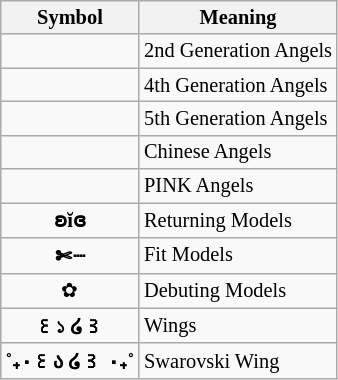<table class="sortable wikitable"  style="font-size:85%;">
<tr>
<th>Symbol</th>
<th>Meaning</th>
</tr>
<tr>
<td align="center"><strong></strong></td>
<td>2nd Generation Angels</td>
</tr>
<tr>
<td align="center"><strong></strong></td>
<td>4th Generation Angels</td>
</tr>
<tr>
<td align="center"><strong></strong></td>
<td>5th Generation Angels</td>
</tr>
<tr>
<td align="center"><strong></strong></td>
<td>Chinese Angels</td>
</tr>
<tr>
<td align="center"><strong></strong></td>
<td>PINK Angels</td>
</tr>
<tr>
<td align="center"><strong>ʚĭɞ</strong></td>
<td>Returning Models</td>
</tr>
<tr>
<td align="center"><strong>✄┈</strong></td>
<td>Fit Models</td>
</tr>
<tr>
<td align="center">✿</td>
<td>Debuting Models</td>
</tr>
<tr>
<td align="center"><strong>꒰১ ໒꒱</strong></td>
<td>Wings</td>
</tr>
<tr>
<td align="center"><strong>˚₊‧꒰ა ໒꒱ ‧₊˚</strong></td>
<td>Swarovski Wing</td>
</tr>
</table>
